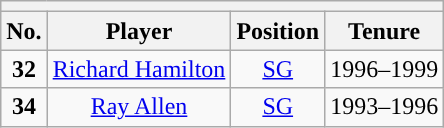<table class="wikitable" style="text-align:center">
<tr>
<th colspan="4"></th>
</tr>
<tr>
<th>No.</th>
<th>Player</th>
<th>Position</th>
<th>Tenure</th>
</tr>
<tr>
<td><strong>32</strong></td>
<td><a href='#'>Richard Hamilton</a></td>
<td><a href='#'>SG</a></td>
<td>1996–1999</td>
</tr>
<tr>
<td><strong>34</strong></td>
<td><a href='#'>Ray Allen</a></td>
<td><a href='#'>SG</a></td>
<td>1993–1996</td>
</tr>
</table>
